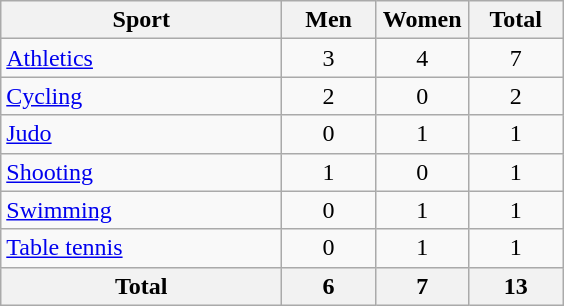<table class="wikitable sortable" style="text-align:center;">
<tr>
<th width=180>Sport</th>
<th width=55>Men</th>
<th width=55>Women</th>
<th width=55>Total</th>
</tr>
<tr>
<td align=left><a href='#'>Athletics</a></td>
<td>3</td>
<td>4</td>
<td>7</td>
</tr>
<tr>
<td align=left><a href='#'>Cycling</a></td>
<td>2</td>
<td>0</td>
<td>2</td>
</tr>
<tr>
<td align=left><a href='#'>Judo</a></td>
<td>0</td>
<td>1</td>
<td>1</td>
</tr>
<tr>
<td align=left><a href='#'>Shooting</a></td>
<td>1</td>
<td>0</td>
<td>1</td>
</tr>
<tr>
<td align=left><a href='#'>Swimming</a></td>
<td>0</td>
<td>1</td>
<td>1</td>
</tr>
<tr>
<td align=left><a href='#'>Table tennis</a></td>
<td>0</td>
<td>1</td>
<td>1</td>
</tr>
<tr>
<th>Total</th>
<th>6</th>
<th>7</th>
<th>13</th>
</tr>
</table>
